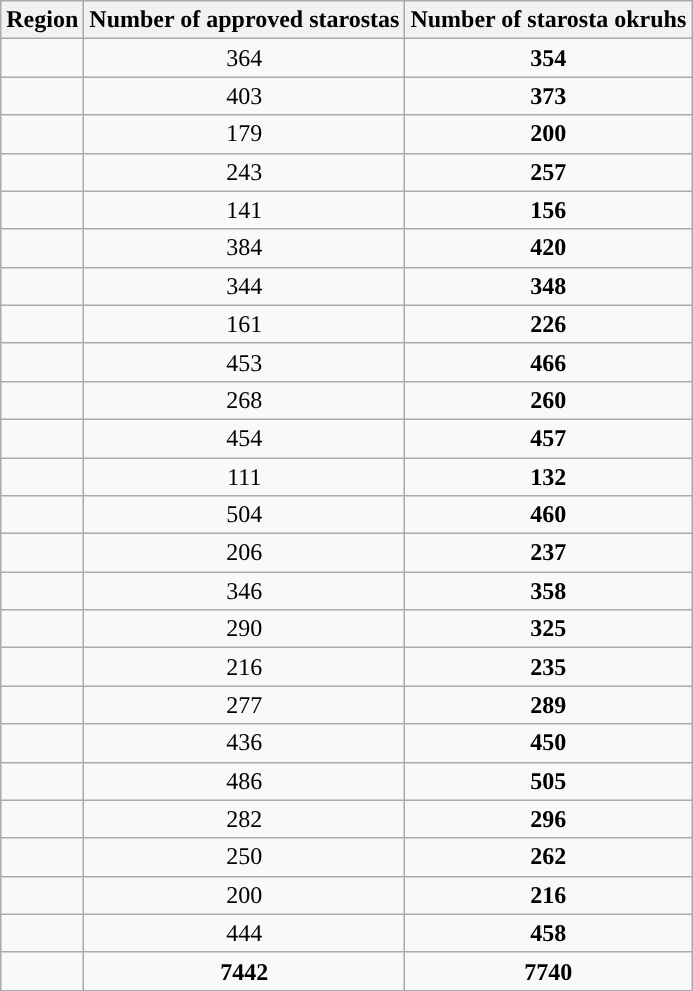<table class="wikitable sortable">
<tr>
<th>Region</th>
<th>Number of approved starostas</th>
<th>Number of starosta okruhs</th>
</tr>
<tr>
<td></td>
<td align="center">364</td>
<td align="center"><strong>354</strong></td>
</tr>
<tr>
<td></td>
<td align="center">403</td>
<td align="center"><strong>373</strong></td>
</tr>
<tr>
<td></td>
<td align="center">179</td>
<td align="center"><strong>200</strong></td>
</tr>
<tr>
<td></td>
<td align="center">243</td>
<td align="center"><strong>257</strong></td>
</tr>
<tr>
<td></td>
<td align="center">141</td>
<td align="center"><strong>156</strong></td>
</tr>
<tr>
<td></td>
<td align="center">384</td>
<td align="center"><strong>420</strong></td>
</tr>
<tr>
<td></td>
<td align="center">344</td>
<td align="center"><strong>348</strong></td>
</tr>
<tr>
<td></td>
<td align="center">161</td>
<td align="center"><strong>226</strong></td>
</tr>
<tr>
<td></td>
<td align="center">453</td>
<td align="center"><strong>466</strong></td>
</tr>
<tr>
<td></td>
<td align="center">268</td>
<td align="center"><strong>260</strong></td>
</tr>
<tr>
<td></td>
<td align="center">454</td>
<td align="center"><strong>457</strong></td>
</tr>
<tr>
<td></td>
<td align="center">111</td>
<td align="center"><strong>132</strong></td>
</tr>
<tr>
<td></td>
<td align="center">504</td>
<td align="center"><strong>460</strong></td>
</tr>
<tr>
<td></td>
<td align="center">206</td>
<td align="center"><strong>237</strong></td>
</tr>
<tr>
<td></td>
<td align="center">346</td>
<td align="center"><strong>358</strong></td>
</tr>
<tr>
<td></td>
<td align="center">290</td>
<td align="center"><strong>325</strong></td>
</tr>
<tr>
<td></td>
<td align="center">216</td>
<td align="center"><strong>235</strong></td>
</tr>
<tr>
<td></td>
<td align="center">277</td>
<td align="center"><strong>289</strong></td>
</tr>
<tr>
<td></td>
<td align="center">436</td>
<td align="center"><strong>450</strong></td>
</tr>
<tr>
<td></td>
<td align="center">486</td>
<td align="center"><strong>505</strong></td>
</tr>
<tr>
<td></td>
<td align="center">282</td>
<td align="center"><strong>296</strong></td>
</tr>
<tr>
<td></td>
<td align="center">250</td>
<td align="center"><strong>262</strong></td>
</tr>
<tr>
<td></td>
<td align="center">200</td>
<td align="center"><strong>216</strong></td>
</tr>
<tr>
<td></td>
<td align="center">444</td>
<td align="center"><strong>458</strong></td>
</tr>
<tr>
<td style="color:black; text-align:center;"><strong></strong></td>
<td align="center"><strong>7442</strong></td>
<td align="center"><strong>7740</strong></td>
</tr>
</table>
